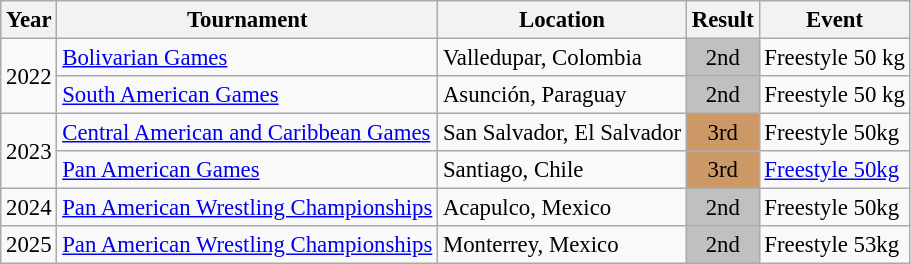<table class="wikitable" style="font-size:95%;">
<tr>
<th>Year</th>
<th>Tournament</th>
<th>Location</th>
<th>Result</th>
<th>Event</th>
</tr>
<tr>
<td rowspan=2>2022</td>
<td><a href='#'>Bolivarian Games</a></td>
<td>Valledupar, Colombia</td>
<td align="center" bgcolor="silver">2nd</td>
<td>Freestyle 50 kg</td>
</tr>
<tr>
<td><a href='#'>South American Games</a></td>
<td>Asunción, Paraguay</td>
<td align="center" bgcolor="silver">2nd</td>
<td>Freestyle 50 kg</td>
</tr>
<tr>
<td rowspan=2>2023</td>
<td><a href='#'>Central American and Caribbean Games</a></td>
<td>San Salvador, El Salvador</td>
<td align="center" bgcolor="cc9966">3rd</td>
<td>Freestyle 50kg</td>
</tr>
<tr>
<td><a href='#'>Pan American Games</a></td>
<td>Santiago, Chile</td>
<td align="center" bgcolor="cc9966">3rd</td>
<td><a href='#'>Freestyle 50kg</a></td>
</tr>
<tr>
<td>2024</td>
<td><a href='#'>Pan American Wrestling Championships</a></td>
<td>Acapulco, Mexico</td>
<td align="center" bgcolor="silver">2nd</td>
<td>Freestyle 50kg</td>
</tr>
<tr>
<td>2025</td>
<td><a href='#'>Pan American Wrestling Championships</a></td>
<td>Monterrey, Mexico</td>
<td align="center" bgcolor="silver">2nd</td>
<td>Freestyle 53kg</td>
</tr>
</table>
